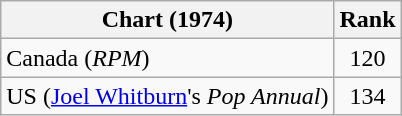<table class="wikitable">
<tr>
<th>Chart (1974)</th>
<th style="text-align:center;">Rank</th>
</tr>
<tr>
<td>Canada (<em>RPM</em>)</td>
<td style="text-align:center;">120</td>
</tr>
<tr>
<td>US (<a href='#'>Joel Whitburn</a>'s <em>Pop Annual</em>)</td>
<td style="text-align:center;">134</td>
</tr>
</table>
